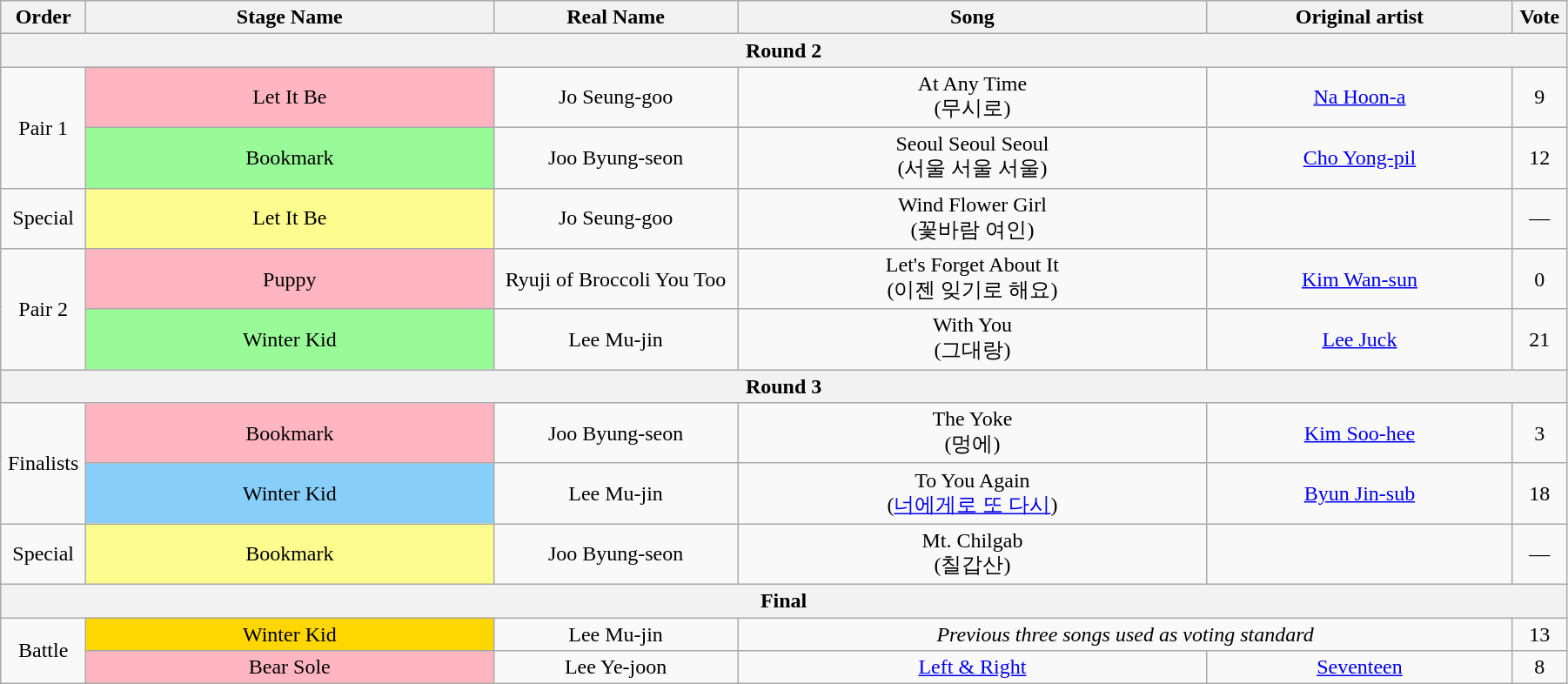<table class="wikitable" style="text-align:center; width:95%;">
<tr>
<th style="width:1%;">Order</th>
<th style="width:20%;">Stage Name</th>
<th style="width:12%;">Real Name</th>
<th style="width:23%;">Song</th>
<th style="width:15%;">Original artist</th>
<th style="width:1%;">Vote</th>
</tr>
<tr>
<th colspan=6>Round 2</th>
</tr>
<tr>
<td rowspan=2>Pair 1</td>
<td bgcolor="lightpink">Let It Be</td>
<td>Jo Seung-goo</td>
<td>At Any Time<br>(무시로)</td>
<td><a href='#'>Na Hoon-a</a></td>
<td>9</td>
</tr>
<tr>
<td bgcolor="palegreen">Bookmark</td>
<td>Joo Byung-seon</td>
<td>Seoul Seoul Seoul<br>(서울 서울 서울)</td>
<td><a href='#'>Cho Yong-pil</a></td>
<td>12</td>
</tr>
<tr>
<td>Special</td>
<td bgcolor="#FDFC8F">Let It Be</td>
<td>Jo Seung-goo</td>
<td>Wind Flower Girl<br>(꽃바람 여인)</td>
<td></td>
<td>—</td>
</tr>
<tr>
<td rowspan=2>Pair 2</td>
<td bgcolor="lightpink">Puppy</td>
<td>Ryuji of Broccoli You Too</td>
<td>Let's Forget About It<br>(이젠 잊기로 해요)</td>
<td><a href='#'>Kim Wan-sun</a></td>
<td>0</td>
</tr>
<tr>
<td bgcolor="palegreen">Winter Kid</td>
<td>Lee Mu-jin</td>
<td>With You<br>(그대랑)</td>
<td><a href='#'>Lee Juck</a></td>
<td>21</td>
</tr>
<tr>
<th colspan=6>Round 3</th>
</tr>
<tr>
<td rowspan=2>Finalists</td>
<td bgcolor="lightpink">Bookmark</td>
<td>Joo Byung-seon</td>
<td>The Yoke<br>(멍에)</td>
<td><a href='#'>Kim Soo-hee</a></td>
<td>3</td>
</tr>
<tr>
<td bgcolor="lightskyblue">Winter Kid</td>
<td>Lee Mu-jin</td>
<td>To You Again<br>(<a href='#'>너에게로 또 다시</a>)</td>
<td><a href='#'>Byun Jin-sub</a></td>
<td>18</td>
</tr>
<tr>
<td>Special</td>
<td bgcolor="#FDFC8F">Bookmark</td>
<td>Joo Byung-seon</td>
<td>Mt. Chilgab<br>(칠갑산)</td>
<td></td>
<td>—</td>
</tr>
<tr>
<th colspan=6>Final</th>
</tr>
<tr>
<td rowspan=2>Battle</td>
<td bgcolor="gold">Winter Kid</td>
<td>Lee Mu-jin</td>
<td colspan=2><em>Previous three songs used as voting standard</em></td>
<td>13</td>
</tr>
<tr>
<td bgcolor="lightpink">Bear Sole</td>
<td>Lee Ye-joon</td>
<td><a href='#'>Left & Right</a></td>
<td><a href='#'>Seventeen</a></td>
<td>8</td>
</tr>
</table>
